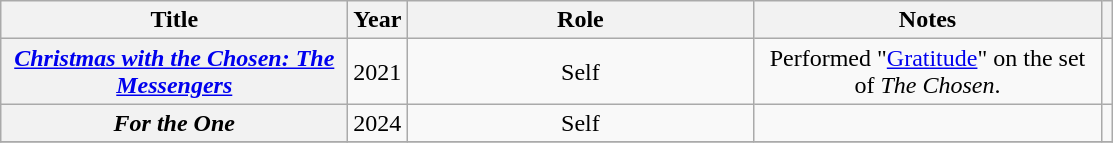<table class="wikitable sortable plainrowheaders" style="text-align:center;">
<tr>
<th scope="col" style="width:14em;">Title</th>
<th rowspan="1">Year</th>
<th rowspan="1" style="width:14em;">Role</th>
<th rowspan="1" class="unsortable" style="width:14em;">Notes</th>
<th rowspan="1" class="unsortable"></th>
</tr>
<tr>
<th scope="row"><em><a href='#'>Christmas with the Chosen: The Messengers</a></em></th>
<td>2021</td>
<td>Self</td>
<td>Performed "<a href='#'>Gratitude</a>" on the set of <em>The Chosen</em>.</td>
<td></td>
</tr>
<tr>
<th scope="row"><em>For the One</em></th>
<td>2024</td>
<td>Self</td>
<td></td>
<td></td>
</tr>
<tr>
</tr>
</table>
